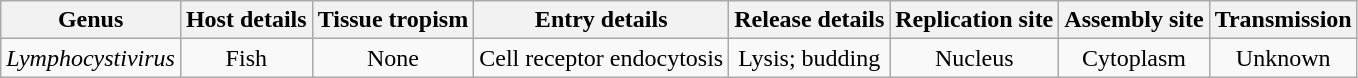<table class="wikitable sortable" style="text-align:center">
<tr>
<th>Genus</th>
<th>Host details</th>
<th>Tissue tropism</th>
<th>Entry details</th>
<th>Release details</th>
<th>Replication site</th>
<th>Assembly site</th>
<th>Transmission</th>
</tr>
<tr>
<td><em>Lymphocystivirus</em></td>
<td>Fish</td>
<td>None</td>
<td>Cell receptor endocytosis</td>
<td>Lysis; budding</td>
<td>Nucleus</td>
<td>Cytoplasm</td>
<td>Unknown</td>
</tr>
</table>
